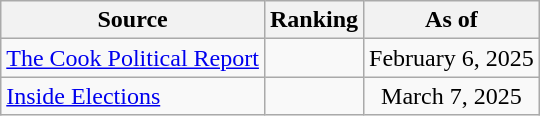<table class="wikitable" style="text-align:center">
<tr>
<th>Source</th>
<th>Ranking</th>
<th>As of</th>
</tr>
<tr>
<td align=left><a href='#'>The Cook Political Report</a></td>
<td></td>
<td>February 6, 2025</td>
</tr>
<tr>
<td align=left><a href='#'>Inside Elections</a></td>
<td></td>
<td>March 7, 2025</td>
</tr>
</table>
